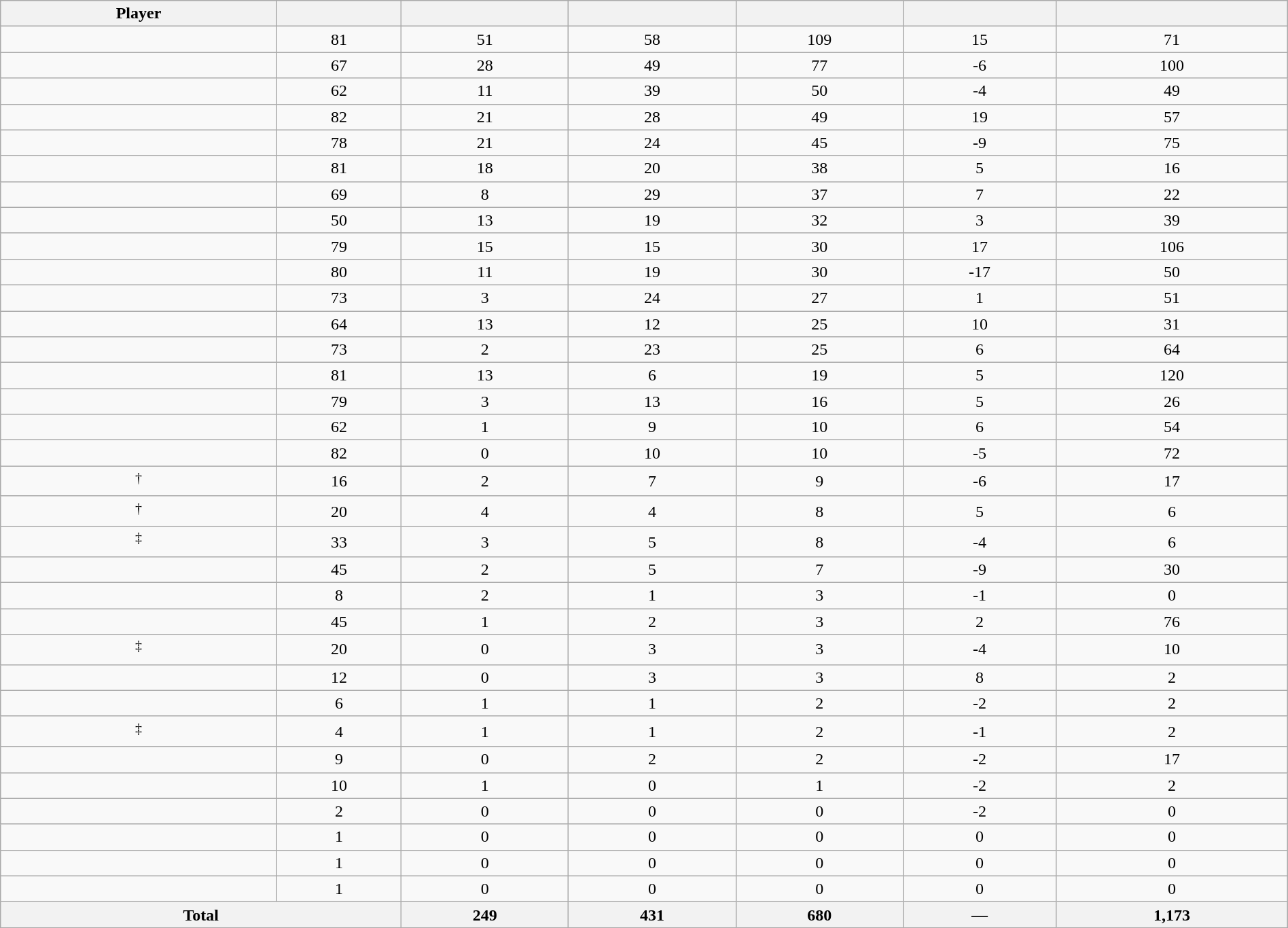<table class="wikitable sortable" style="width:100%; text-align:center;">
<tr align=center>
<th>Player</th>
<th></th>
<th></th>
<th></th>
<th></th>
<th data-sort-type="number"></th>
<th></th>
</tr>
<tr>
<td></td>
<td>81</td>
<td>51</td>
<td>58</td>
<td>109</td>
<td>15</td>
<td>71</td>
</tr>
<tr>
<td></td>
<td>67</td>
<td>28</td>
<td>49</td>
<td>77</td>
<td>-6</td>
<td>100</td>
</tr>
<tr>
<td></td>
<td>62</td>
<td>11</td>
<td>39</td>
<td>50</td>
<td>-4</td>
<td>49</td>
</tr>
<tr>
<td></td>
<td>82</td>
<td>21</td>
<td>28</td>
<td>49</td>
<td>19</td>
<td>57</td>
</tr>
<tr>
<td></td>
<td>78</td>
<td>21</td>
<td>24</td>
<td>45</td>
<td>-9</td>
<td>75</td>
</tr>
<tr>
<td></td>
<td>81</td>
<td>18</td>
<td>20</td>
<td>38</td>
<td>5</td>
<td>16</td>
</tr>
<tr>
<td></td>
<td>69</td>
<td>8</td>
<td>29</td>
<td>37</td>
<td>7</td>
<td>22</td>
</tr>
<tr>
<td></td>
<td>50</td>
<td>13</td>
<td>19</td>
<td>32</td>
<td>3</td>
<td>39</td>
</tr>
<tr>
<td></td>
<td>79</td>
<td>15</td>
<td>15</td>
<td>30</td>
<td>17</td>
<td>106</td>
</tr>
<tr>
<td></td>
<td>80</td>
<td>11</td>
<td>19</td>
<td>30</td>
<td>-17</td>
<td>50</td>
</tr>
<tr>
<td></td>
<td>73</td>
<td>3</td>
<td>24</td>
<td>27</td>
<td>1</td>
<td>51</td>
</tr>
<tr>
<td></td>
<td>64</td>
<td>13</td>
<td>12</td>
<td>25</td>
<td>10</td>
<td>31</td>
</tr>
<tr>
<td></td>
<td>73</td>
<td>2</td>
<td>23</td>
<td>25</td>
<td>6</td>
<td>64</td>
</tr>
<tr>
<td></td>
<td>81</td>
<td>13</td>
<td>6</td>
<td>19</td>
<td>5</td>
<td>120</td>
</tr>
<tr>
<td></td>
<td>79</td>
<td>3</td>
<td>13</td>
<td>16</td>
<td>5</td>
<td>26</td>
</tr>
<tr>
<td></td>
<td>62</td>
<td>1</td>
<td>9</td>
<td>10</td>
<td>6</td>
<td>54</td>
</tr>
<tr>
<td></td>
<td>82</td>
<td>0</td>
<td>10</td>
<td>10</td>
<td>-5</td>
<td>72</td>
</tr>
<tr>
<td><sup>†</sup></td>
<td>16</td>
<td>2</td>
<td>7</td>
<td>9</td>
<td>-6</td>
<td>17</td>
</tr>
<tr>
<td><sup>†</sup></td>
<td>20</td>
<td>4</td>
<td>4</td>
<td>8</td>
<td>5</td>
<td>6</td>
</tr>
<tr>
<td><sup>‡</sup></td>
<td>33</td>
<td>3</td>
<td>5</td>
<td>8</td>
<td>-4</td>
<td>6</td>
</tr>
<tr>
<td></td>
<td>45</td>
<td>2</td>
<td>5</td>
<td>7</td>
<td>-9</td>
<td>30</td>
</tr>
<tr>
<td></td>
<td>8</td>
<td>2</td>
<td>1</td>
<td>3</td>
<td>-1</td>
<td>0</td>
</tr>
<tr>
<td></td>
<td>45</td>
<td>1</td>
<td>2</td>
<td>3</td>
<td>2</td>
<td>76</td>
</tr>
<tr>
<td><sup>‡</sup></td>
<td>20</td>
<td>0</td>
<td>3</td>
<td>3</td>
<td>-4</td>
<td>10</td>
</tr>
<tr>
<td></td>
<td>12</td>
<td>0</td>
<td>3</td>
<td>3</td>
<td>8</td>
<td>2</td>
</tr>
<tr>
<td></td>
<td>6</td>
<td>1</td>
<td>1</td>
<td>2</td>
<td>-2</td>
<td>2</td>
</tr>
<tr>
<td><sup>‡</sup></td>
<td>4</td>
<td>1</td>
<td>1</td>
<td>2</td>
<td>-1</td>
<td>2</td>
</tr>
<tr>
<td></td>
<td>9</td>
<td>0</td>
<td>2</td>
<td>2</td>
<td>-2</td>
<td>17</td>
</tr>
<tr>
<td></td>
<td>10</td>
<td>1</td>
<td>0</td>
<td>1</td>
<td>-2</td>
<td>2</td>
</tr>
<tr>
<td></td>
<td>2</td>
<td>0</td>
<td>0</td>
<td>0</td>
<td>-2</td>
<td>0</td>
</tr>
<tr>
<td></td>
<td>1</td>
<td>0</td>
<td>0</td>
<td>0</td>
<td>0</td>
<td>0</td>
</tr>
<tr>
<td></td>
<td>1</td>
<td>0</td>
<td>0</td>
<td>0</td>
<td>0</td>
<td>0</td>
</tr>
<tr>
<td></td>
<td>1</td>
<td>0</td>
<td>0</td>
<td>0</td>
<td>0</td>
<td>0</td>
</tr>
<tr class="sortbottom">
<th colspan=2>Total</th>
<th>249</th>
<th>431</th>
<th>680</th>
<th>—</th>
<th>1,173</th>
</tr>
</table>
